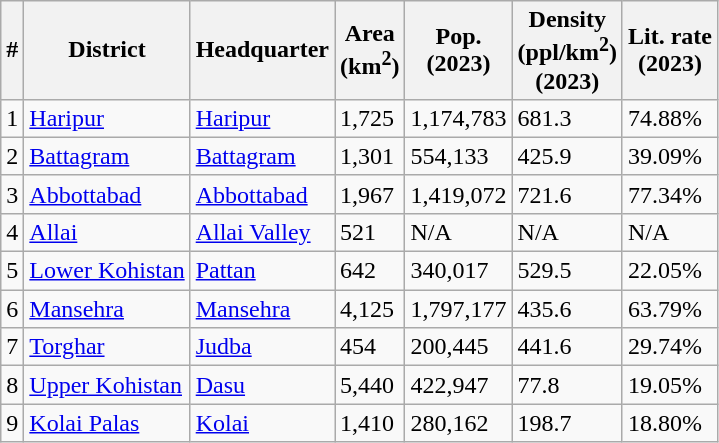<table class="wikitable sortable">
<tr>
<th>#</th>
<th>District</th>
<th>Headquarter</th>
<th>Area<br>(km<sup>2</sup>)</th>
<th>Pop.<br>(2023)</th>
<th>Density<br>(ppl/km<sup>2</sup>)<br>(2023)</th>
<th>Lit. rate<br>(2023)</th>
</tr>
<tr>
<td>1</td>
<td><a href='#'>Haripur</a></td>
<td><a href='#'>Haripur</a></td>
<td>1,725</td>
<td>1,174,783</td>
<td>681.3</td>
<td>74.88%</td>
</tr>
<tr>
<td>2</td>
<td><a href='#'>Battagram</a></td>
<td><a href='#'>Battagram</a></td>
<td>1,301</td>
<td>554,133</td>
<td>425.9</td>
<td>39.09%</td>
</tr>
<tr>
<td>3</td>
<td><a href='#'>Abbottabad</a></td>
<td><a href='#'>Abbottabad</a></td>
<td>1,967</td>
<td>1,419,072</td>
<td>721.6</td>
<td>77.34%</td>
</tr>
<tr>
<td>4</td>
<td><a href='#'>Allai</a></td>
<td><a href='#'>Allai Valley</a></td>
<td>521</td>
<td>N/A</td>
<td>N/A</td>
<td>N/A</td>
</tr>
<tr>
<td>5</td>
<td><a href='#'>Lower Kohistan</a></td>
<td><a href='#'>Pattan</a></td>
<td>642</td>
<td>340,017</td>
<td>529.5</td>
<td>22.05%</td>
</tr>
<tr>
<td>6</td>
<td><a href='#'>Mansehra</a></td>
<td><a href='#'>Mansehra</a></td>
<td>4,125</td>
<td>1,797,177</td>
<td>435.6</td>
<td>63.79%</td>
</tr>
<tr>
<td>7</td>
<td><a href='#'>Torghar</a></td>
<td><a href='#'>Judba</a></td>
<td>454</td>
<td>200,445</td>
<td>441.6</td>
<td>29.74%</td>
</tr>
<tr>
<td>8</td>
<td><a href='#'>Upper Kohistan</a></td>
<td><a href='#'>Dasu</a></td>
<td>5,440</td>
<td>422,947</td>
<td>77.8</td>
<td>19.05%</td>
</tr>
<tr>
<td>9</td>
<td><a href='#'>Kolai Palas</a></td>
<td><a href='#'>Kolai</a></td>
<td>1,410</td>
<td>280,162</td>
<td>198.7</td>
<td>18.80%</td>
</tr>
</table>
